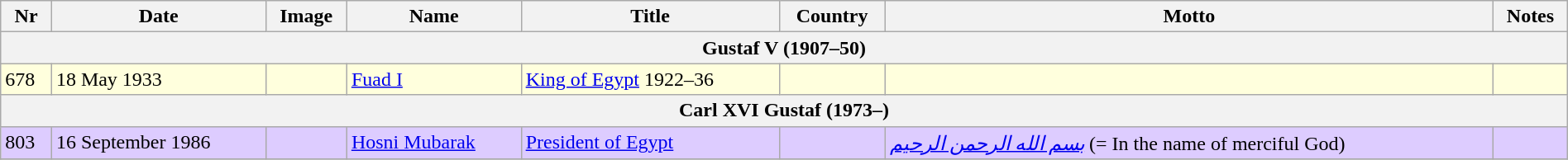<table class="wikitable" width=100%>
<tr>
<th>Nr</th>
<th>Date</th>
<th>Image</th>
<th>Name</th>
<th>Title</th>
<th>Country</th>
<th>Motto</th>
<th>Notes</th>
</tr>
<tr>
<th colspan=8>Gustaf V (1907–50)</th>
</tr>
<tr bgcolor="#FFFFDD">
<td>678</td>
<td>18 May 1933</td>
<td></td>
<td><a href='#'>Fuad I</a></td>
<td><a href='#'>King of Egypt</a> 1922–36</td>
<td></td>
<td></td>
<td></td>
</tr>
<tr>
<th colspan=8>Carl XVI Gustaf (1973–)</th>
</tr>
<tr bgcolor="#DDCCFF">
<td>803</td>
<td>16 September 1986</td>
<td></td>
<td><a href='#'>Hosni Mubarak</a></td>
<td><a href='#'>President of Egypt</a></td>
<td></td>
<td><em><a href='#'>بسم الله الرحمن الرحيم</a></em> (= In the name of merciful God)</td>
<td></td>
</tr>
<tr>
</tr>
</table>
